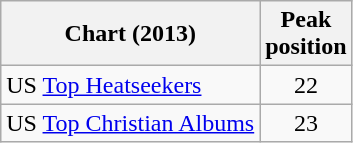<table class="wikitable">
<tr>
<th>Chart (2013)</th>
<th>Peak<br>position</th>
</tr>
<tr>
<td>US <a href='#'>Top Heatseekers</a></td>
<td align=center>22</td>
</tr>
<tr>
<td>US <a href='#'>Top Christian Albums</a></td>
<td align=center>23</td>
</tr>
</table>
